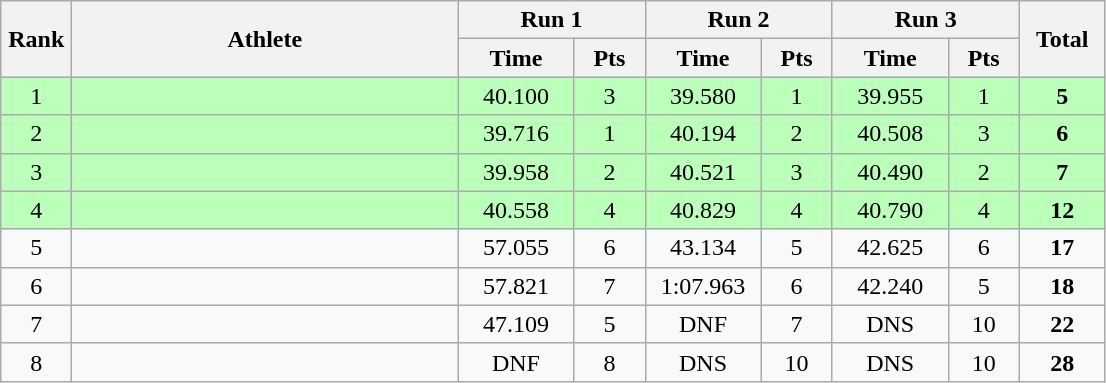<table class=wikitable style="text-align:center">
<tr>
<th rowspan="2" width=40>Rank</th>
<th rowspan="2" width=250>Athlete</th>
<th colspan="2">Run 1</th>
<th colspan="2">Run 2</th>
<th colspan="2">Run 3</th>
<th rowspan="2" width=50>Total</th>
</tr>
<tr>
<th width=70>Time</th>
<th width=40>Pts</th>
<th width=70>Time</th>
<th width=40>Pts</th>
<th width=70>Time</th>
<th width=40>Pts</th>
</tr>
<tr bgcolor=bbffbb>
<td>1</td>
<td align=left></td>
<td>40.100</td>
<td>3</td>
<td>39.580</td>
<td>1</td>
<td>39.955</td>
<td>1</td>
<td><strong>5</strong></td>
</tr>
<tr bgcolor=bbffbb>
<td>2</td>
<td align=left></td>
<td>39.716</td>
<td>1</td>
<td>40.194</td>
<td>2</td>
<td>40.508</td>
<td>3</td>
<td><strong>6</strong></td>
</tr>
<tr bgcolor=bbffbb>
<td>3</td>
<td align=left></td>
<td>39.958</td>
<td>2</td>
<td>40.521</td>
<td>3</td>
<td>40.490</td>
<td>2</td>
<td><strong>7</strong></td>
</tr>
<tr bgcolor=bbffbb>
<td>4</td>
<td align=left></td>
<td>40.558</td>
<td>4</td>
<td>40.829</td>
<td>4</td>
<td>40.790</td>
<td>4</td>
<td><strong>12</strong></td>
</tr>
<tr>
<td>5</td>
<td align=left></td>
<td>57.055</td>
<td>6</td>
<td>43.134</td>
<td>5</td>
<td>42.625</td>
<td>6</td>
<td><strong>17</strong></td>
</tr>
<tr>
<td>6</td>
<td align=left></td>
<td>57.821</td>
<td>7</td>
<td>1:07.963</td>
<td>6</td>
<td>42.240</td>
<td>5</td>
<td><strong>18</strong></td>
</tr>
<tr>
<td>7</td>
<td align=left></td>
<td>47.109</td>
<td>5</td>
<td>DNF</td>
<td>7</td>
<td>DNS</td>
<td>10</td>
<td><strong>22</strong></td>
</tr>
<tr>
<td>8</td>
<td align=left></td>
<td>DNF</td>
<td>8</td>
<td>DNS</td>
<td>10</td>
<td>DNS</td>
<td>10</td>
<td><strong>28</strong></td>
</tr>
</table>
